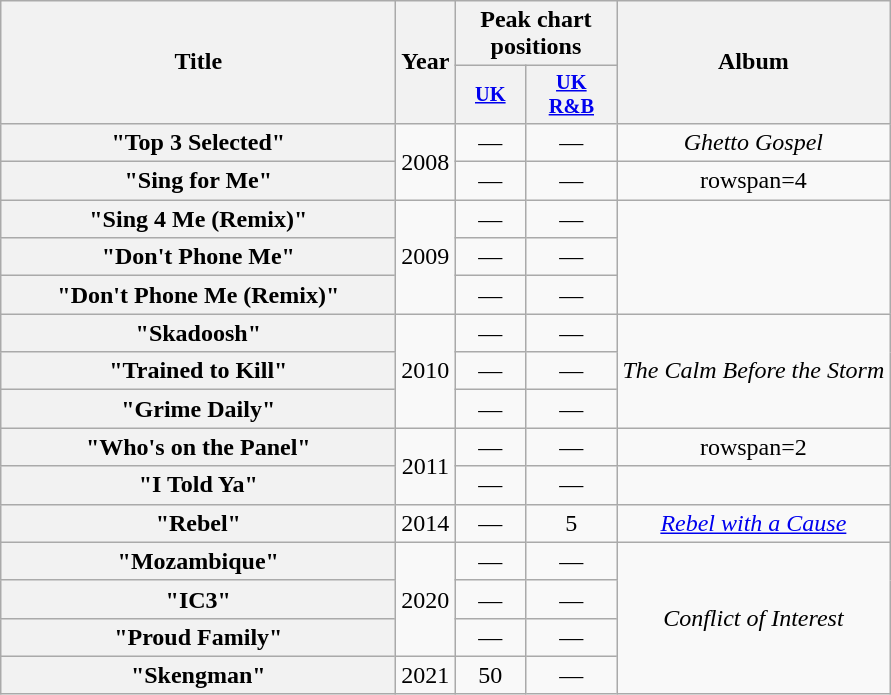<table class="wikitable plainrowheaders" style="text-align:center;" border="1">
<tr>
<th scope="col" rowspan=2 style="width:16em;">Title</th>
<th scope="col" rowspan=2>Year</th>
<th scope="col" colspan=2>Peak chart positions</th>
<th scope="col" rowspan=2>Album</th>
</tr>
<tr>
<th scope="col" style="width:3em;font-size:85%;"><a href='#'>UK</a><br></th>
<th scope="col" style="width:4em;font-size:85%;"><a href='#'>UK<br>R&B</a></th>
</tr>
<tr>
<th scope="row">"Top 3 Selected"</th>
<td rowspan=2>2008</td>
<td>—</td>
<td>—</td>
<td><em>Ghetto Gospel</em></td>
</tr>
<tr>
<th scope="row">"Sing for Me"</th>
<td>—</td>
<td>—</td>
<td>rowspan=4 </td>
</tr>
<tr>
<th scope="row">"Sing 4 Me (Remix)"</th>
<td rowspan=3>2009</td>
<td>—</td>
<td>—</td>
</tr>
<tr>
<th scope="row">"Don't Phone Me" <br></th>
<td>—</td>
<td>—</td>
</tr>
<tr>
<th scope="row">"Don't Phone Me (Remix)" <br></th>
<td>—</td>
<td>—</td>
</tr>
<tr>
<th scope="row">"Skadoosh" <br></th>
<td rowspan=3>2010</td>
<td>—</td>
<td>—</td>
<td rowspan=3><em>The Calm Before the Storm</em></td>
</tr>
<tr>
<th scope="row">"Trained to Kill" <br></th>
<td>—</td>
<td>—</td>
</tr>
<tr>
<th scope="row">"Grime Daily"</th>
<td>—</td>
<td>—</td>
</tr>
<tr>
<th scope="row">"Who's on the Panel"</th>
<td rowspan=2>2011</td>
<td>—</td>
<td>—</td>
<td>rowspan=2 </td>
</tr>
<tr>
<th scope="row">"I Told Ya" <br></th>
<td>—</td>
<td>—</td>
</tr>
<tr>
<th scope="row">"Rebel"</th>
<td>2014</td>
<td>—</td>
<td>5</td>
<td><em><a href='#'>Rebel with a Cause</a></em></td>
</tr>
<tr>
<th scope="row">"Mozambique"<br></th>
<td rowspan="3">2020</td>
<td>—</td>
<td>—</td>
<td rowspan="4"><em>Conflict of Interest</em></td>
</tr>
<tr>
<th scope="row">"IC3"<br></th>
<td>—</td>
<td>—</td>
</tr>
<tr>
<th scope="row">"Proud Family"</th>
<td>—</td>
<td>—</td>
</tr>
<tr>
<th scope="row">"Skengman"<br></th>
<td>2021</td>
<td>50</td>
<td>—</td>
</tr>
</table>
